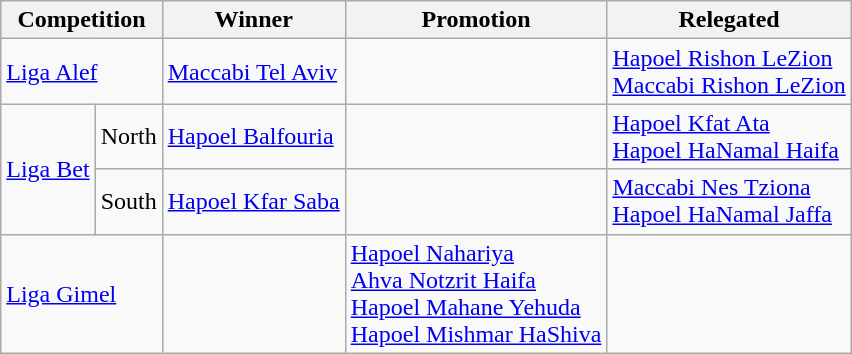<table class="wikitable">
<tr>
<th colspan="2">Competition</th>
<th>Winner</th>
<th>Promotion</th>
<th>Relegated</th>
</tr>
<tr>
<td colspan="2"><a href='#'>Liga Alef</a></td>
<td><a href='#'>Maccabi Tel Aviv</a></td>
<td></td>
<td><a href='#'>Hapoel Rishon LeZion</a><br><a href='#'>Maccabi Rishon LeZion</a></td>
</tr>
<tr>
<td rowspan="2"><a href='#'>Liga Bet</a></td>
<td>North</td>
<td><a href='#'>Hapoel Balfouria</a></td>
<td></td>
<td><a href='#'>Hapoel Kfat Ata</a><br><a href='#'>Hapoel HaNamal Haifa</a> </td>
</tr>
<tr>
<td>South</td>
<td><a href='#'>Hapoel Kfar Saba</a></td>
<td></td>
<td><a href='#'>Maccabi Nes Tziona</a><br><a href='#'>Hapoel HaNamal Jaffa</a></td>
</tr>
<tr>
<td colspan="2"><a href='#'>Liga Gimel</a></td>
<td></td>
<td><a href='#'>Hapoel Nahariya</a> <br><a href='#'>Ahva Notzrit Haifa</a> <br><a href='#'>Hapoel Mahane Yehuda</a> <br><a href='#'>Hapoel Mishmar HaShiva</a></td>
<td></td>
</tr>
</table>
